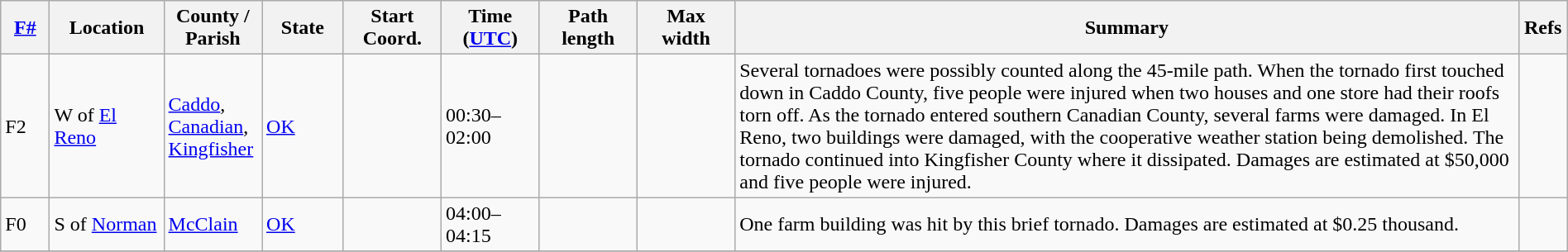<table class="wikitable sortable" style="width:100%;">
<tr>
<th scope="col"  style="width:3%; text-align:center;"><a href='#'>F#</a></th>
<th scope="col"  style="width:7%; text-align:center;" class="unsortable">Location</th>
<th scope="col"  style="width:6%; text-align:center;" class="unsortable">County / Parish</th>
<th scope="col"  style="width:5%; text-align:center;">State</th>
<th scope="col"  style="width:6%; text-align:center;">Start Coord.</th>
<th scope="col"  style="width:6%; text-align:center;">Time (<a href='#'>UTC</a>)</th>
<th scope="col"  style="width:6%; text-align:center;">Path length</th>
<th scope="col"  style="width:6%; text-align:center;">Max width</th>
<th scope="col" class="unsortable" style="width:48%; text-align:center;">Summary</th>
<th scope="col" class="unsortable" style="width:3%; text-align:center;">Refs</th>
</tr>
<tr>
<td bgcolor=>F2</td>
<td>W of <a href='#'>El Reno</a></td>
<td><a href='#'>Caddo</a>, <a href='#'>Canadian</a>, <a href='#'>Kingfisher</a></td>
<td><a href='#'>OK</a></td>
<td></td>
<td>00:30–02:00</td>
<td></td>
<td></td>
<td>Several tornadoes were possibly counted along the 45-mile path. When the tornado first touched down in Caddo County, five people were injured when two houses and one store had their roofs torn off. As the tornado entered southern Canadian County, several farms were damaged. In El Reno, two buildings were damaged, with the cooperative weather station being demolished. The tornado continued into Kingfisher County where it dissipated. Damages are estimated at $50,000 and five people were injured.</td>
<td></td>
</tr>
<tr>
<td bgcolor=>F0</td>
<td>S of <a href='#'>Norman</a></td>
<td><a href='#'>McClain</a></td>
<td><a href='#'>OK</a></td>
<td></td>
<td>04:00–04:15</td>
<td></td>
<td></td>
<td>One farm building was hit by this brief tornado. Damages are estimated at $0.25 thousand.</td>
<td></td>
</tr>
<tr>
</tr>
</table>
